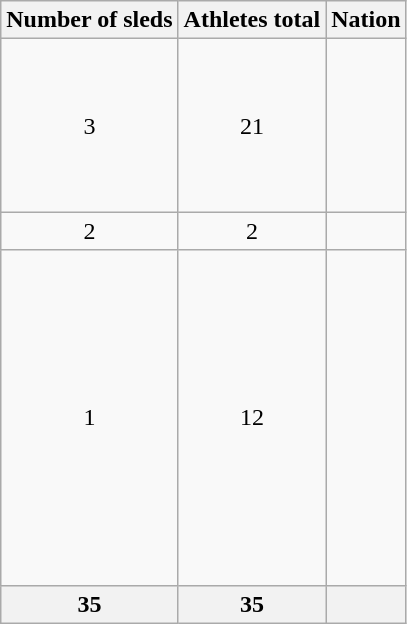<table class="wikitable">
<tr>
<th>Number of sleds</th>
<th>Athletes total</th>
<th>Nation</th>
</tr>
<tr>
<td align=center>3</td>
<td align=center>21</td>
<td><br><br><br><br><br><br></td>
</tr>
<tr>
<td align=center>2</td>
<td align=center>2</td>
<td></td>
</tr>
<tr>
<td align=center>1</td>
<td align=center>12</td>
<td><br><br><br><br><br><br><br><br><br><br><s></s><br><br></td>
</tr>
<tr>
<th>35</th>
<th>35</th>
<th></th>
</tr>
</table>
